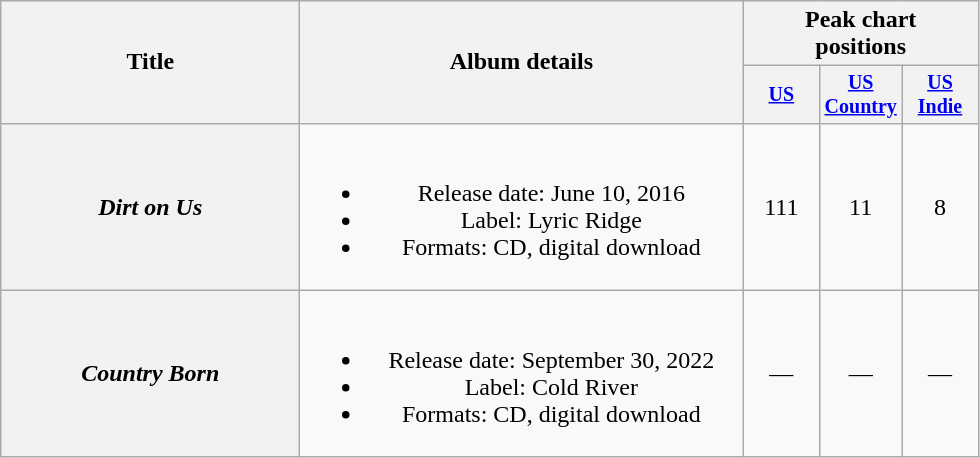<table class="wikitable plainrowheaders" style="text-align:center;">
<tr>
<th style="width:12em;" rowspan="2">Title</th>
<th style="width:18em;" rowspan="2">Album details</th>
<th colspan="3">Peak chart<br>positions</th>
</tr>
<tr style="font-size:smaller;">
<th style="width:45px;"><a href='#'>US</a><br></th>
<th style="width:45px;"><a href='#'>US<br>Country</a><br></th>
<th style="width:45px;"><a href='#'>US<br>Indie</a><br></th>
</tr>
<tr>
<th scope="row"><em>Dirt on Us</em></th>
<td><br><ul><li>Release date: June 10, 2016</li><li>Label: Lyric Ridge</li><li>Formats: CD, digital download</li></ul></td>
<td>111</td>
<td>11</td>
<td>8</td>
</tr>
<tr>
<th scope="row"><em>Country Born</em></th>
<td><br><ul><li>Release date: September 30, 2022</li><li>Label: Cold River</li><li>Formats: CD, digital download</li></ul></td>
<td>—</td>
<td>—</td>
<td>—</td>
</tr>
</table>
